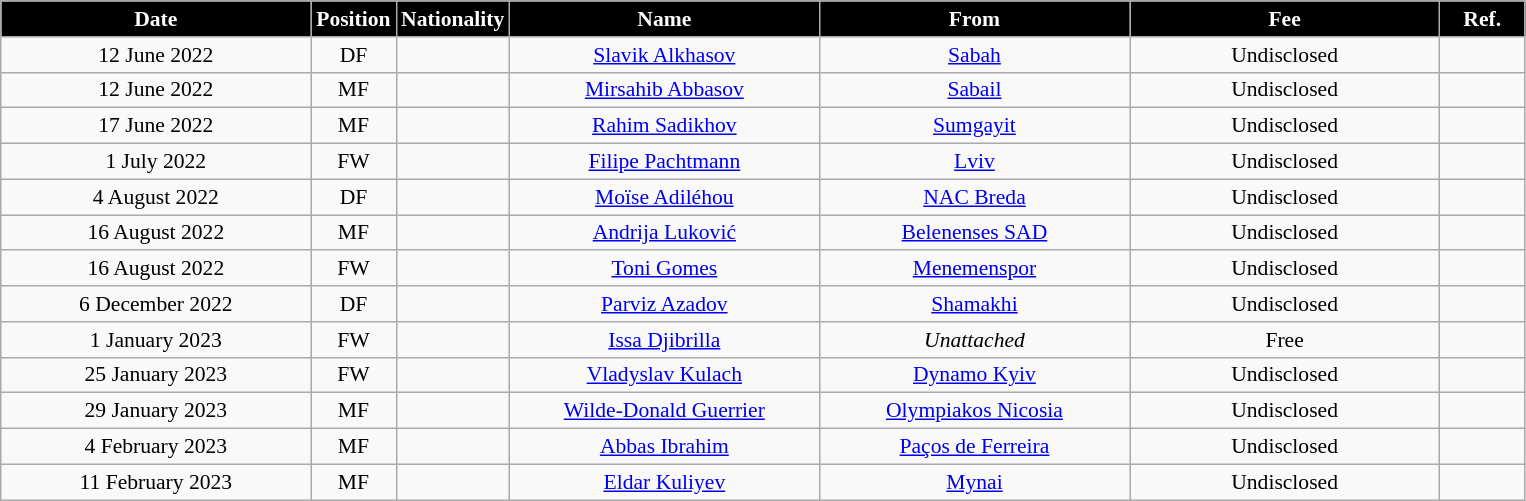<table class="wikitable"  style="text-align:center; font-size:90%; ">
<tr>
<th style="background:#000000; color:#FFFFFF; width:200px;">Date</th>
<th style="background:#000000; color:#FFFFFF; width:50px;">Position</th>
<th style="background:#000000; color:#FFFFFF; width:50px;">Nationality</th>
<th style="background:#000000; color:#FFFFFF; width:200px;">Name</th>
<th style="background:#000000; color:#FFFFFF; width:200px;">From</th>
<th style="background:#000000; color:#FFFFFF; width:200px;">Fee</th>
<th style="background:#000000; color:#FFFFFF; width:50px;">Ref.</th>
</tr>
<tr>
<td>12 June 2022</td>
<td>DF</td>
<td></td>
<td><a href='#'>Slavik Alkhasov</a></td>
<td><a href='#'>Sabah</a></td>
<td>Undisclosed</td>
<td></td>
</tr>
<tr>
<td>12 June 2022</td>
<td>MF</td>
<td></td>
<td><a href='#'>Mirsahib Abbasov</a></td>
<td><a href='#'>Sabail</a></td>
<td>Undisclosed</td>
<td></td>
</tr>
<tr>
<td>17 June 2022</td>
<td>MF</td>
<td></td>
<td><a href='#'>Rahim Sadikhov</a></td>
<td><a href='#'>Sumgayit</a></td>
<td>Undisclosed</td>
<td></td>
</tr>
<tr>
<td>1 July 2022</td>
<td>FW</td>
<td></td>
<td><a href='#'>Filipe Pachtmann</a></td>
<td><a href='#'>Lviv</a></td>
<td>Undisclosed</td>
<td></td>
</tr>
<tr>
<td>4 August 2022</td>
<td>DF</td>
<td></td>
<td><a href='#'>Moïse Adiléhou</a></td>
<td><a href='#'>NAC Breda</a></td>
<td>Undisclosed</td>
<td></td>
</tr>
<tr>
<td>16 August 2022</td>
<td>MF</td>
<td></td>
<td><a href='#'>Andrija Luković</a></td>
<td><a href='#'>Belenenses SAD</a></td>
<td>Undisclosed</td>
<td></td>
</tr>
<tr>
<td>16 August 2022</td>
<td>FW</td>
<td></td>
<td><a href='#'>Toni Gomes</a></td>
<td><a href='#'>Menemenspor</a></td>
<td>Undisclosed</td>
<td></td>
</tr>
<tr>
<td>6 December 2022</td>
<td>DF</td>
<td></td>
<td><a href='#'>Parviz Azadov</a></td>
<td><a href='#'>Shamakhi</a></td>
<td>Undisclosed</td>
<td></td>
</tr>
<tr>
<td>1 January 2023</td>
<td>FW</td>
<td></td>
<td><a href='#'>Issa Djibrilla</a></td>
<td><em>Unattached</em></td>
<td>Free</td>
<td></td>
</tr>
<tr>
<td>25 January 2023</td>
<td>FW</td>
<td></td>
<td><a href='#'>Vladyslav Kulach</a></td>
<td><a href='#'>Dynamo Kyiv</a></td>
<td>Undisclosed</td>
<td></td>
</tr>
<tr>
<td>29 January 2023</td>
<td>MF</td>
<td></td>
<td><a href='#'>Wilde-Donald Guerrier</a></td>
<td><a href='#'>Olympiakos Nicosia</a></td>
<td>Undisclosed</td>
<td></td>
</tr>
<tr>
<td>4 February 2023</td>
<td>MF</td>
<td></td>
<td><a href='#'>Abbas Ibrahim</a></td>
<td><a href='#'>Paços de Ferreira</a></td>
<td>Undisclosed</td>
<td></td>
</tr>
<tr>
<td>11 February 2023</td>
<td>MF</td>
<td></td>
<td><a href='#'>Eldar Kuliyev</a></td>
<td><a href='#'>Mynai</a></td>
<td>Undisclosed</td>
<td></td>
</tr>
</table>
